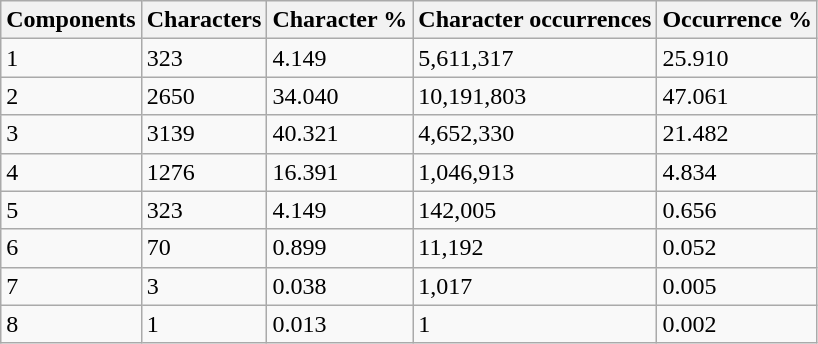<table class="wikitable">
<tr>
<th>Components</th>
<th>Characters</th>
<th>Character %</th>
<th>Character occurrences</th>
<th>Occurrence %</th>
</tr>
<tr>
<td>1</td>
<td>323</td>
<td>4.149</td>
<td>5,611,317</td>
<td>25.910</td>
</tr>
<tr>
<td>2</td>
<td>2650</td>
<td>34.040</td>
<td>10,191,803</td>
<td>47.061</td>
</tr>
<tr>
<td>3</td>
<td>3139</td>
<td>40.321</td>
<td>4,652,330</td>
<td>21.482</td>
</tr>
<tr>
<td>4</td>
<td>1276</td>
<td>16.391</td>
<td>1,046,913</td>
<td>4.834</td>
</tr>
<tr>
<td>5</td>
<td>323</td>
<td>4.149</td>
<td>142,005</td>
<td>0.656</td>
</tr>
<tr>
<td>6</td>
<td>70</td>
<td>0.899</td>
<td>11,192</td>
<td>0.052</td>
</tr>
<tr>
<td>7</td>
<td>3</td>
<td>0.038</td>
<td>1,017</td>
<td>0.005</td>
</tr>
<tr>
<td>8</td>
<td>1</td>
<td>0.013</td>
<td>1</td>
<td>0.002</td>
</tr>
</table>
